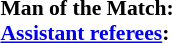<table style="width:100%; font-size:90%;">
<tr>
<td><br><strong>Man of the Match:</strong><br><strong><a href='#'>Assistant referees</a>:</strong></td>
</tr>
</table>
